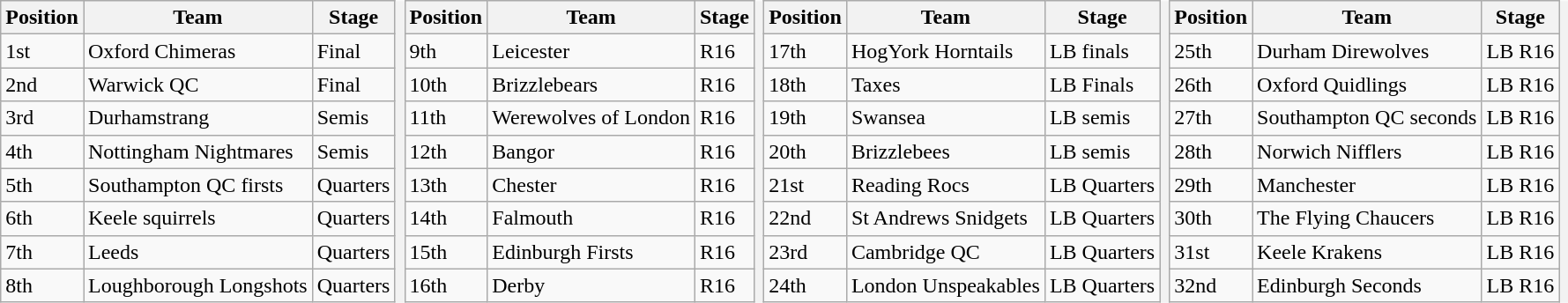<table class="wikitable" style="border: none;">
<tr>
<th>Position</th>
<th>Team</th>
<th>Stage</th>
<th rowspan="10" style="border: none;"></th>
<th>Position</th>
<th>Team</th>
<th>Stage</th>
<th rowspan="10" style="border: none;"></th>
<th>Position</th>
<th>Team</th>
<th>Stage</th>
<th rowspan="10" style="border: none;"></th>
<th>Position</th>
<th>Team</th>
<th>Stage</th>
<th rowspan="10" style="border: none;"></th>
</tr>
<tr>
<td>1st</td>
<td>Oxford Chimeras</td>
<td>Final</td>
<td>9th</td>
<td>Leicester</td>
<td>R16</td>
<td>17th</td>
<td>HogYork Horntails</td>
<td>LB finals</td>
<td>25th</td>
<td>Durham Direwolves</td>
<td>LB R16</td>
</tr>
<tr>
<td>2nd</td>
<td>Warwick QC</td>
<td>Final</td>
<td>10th</td>
<td>Brizzlebears</td>
<td>R16</td>
<td>18th</td>
<td>Taxes</td>
<td>LB Finals</td>
<td>26th</td>
<td>Oxford Quidlings</td>
<td>LB R16</td>
</tr>
<tr>
<td>3rd</td>
<td>Durhamstrang</td>
<td>Semis</td>
<td>11th</td>
<td>Werewolves of London</td>
<td>R16</td>
<td>19th</td>
<td>Swansea</td>
<td>LB semis</td>
<td>27th</td>
<td>Southampton QC seconds</td>
<td>LB R16</td>
</tr>
<tr>
<td>4th</td>
<td>Nottingham Nightmares</td>
<td>Semis</td>
<td>12th</td>
<td>Bangor</td>
<td>R16</td>
<td>20th</td>
<td>Brizzlebees</td>
<td>LB semis</td>
<td>28th</td>
<td>Norwich Nifflers</td>
<td>LB R16</td>
</tr>
<tr>
<td>5th</td>
<td>Southampton QC firsts</td>
<td>Quarters</td>
<td>13th</td>
<td>Chester</td>
<td>R16</td>
<td>21st</td>
<td>Reading Rocs</td>
<td>LB Quarters</td>
<td>29th</td>
<td>Manchester</td>
<td>LB R16</td>
</tr>
<tr>
<td>6th</td>
<td>Keele squirrels</td>
<td>Quarters</td>
<td>14th</td>
<td>Falmouth</td>
<td>R16</td>
<td>22nd</td>
<td>St Andrews Snidgets</td>
<td>LB Quarters</td>
<td>30th</td>
<td>The Flying Chaucers</td>
<td>LB R16</td>
</tr>
<tr>
<td>7th</td>
<td>Leeds</td>
<td>Quarters</td>
<td>15th</td>
<td>Edinburgh Firsts</td>
<td>R16</td>
<td>23rd</td>
<td>Cambridge QC</td>
<td>LB Quarters</td>
<td>31st</td>
<td>Keele Krakens</td>
<td>LB R16</td>
</tr>
<tr>
<td>8th</td>
<td>Loughborough Longshots</td>
<td>Quarters</td>
<td>16th</td>
<td>Derby</td>
<td>R16</td>
<td>24th</td>
<td>London Unspeakables</td>
<td>LB Quarters</td>
<td>32nd</td>
<td>Edinburgh Seconds</td>
<td>LB R16</td>
</tr>
</table>
